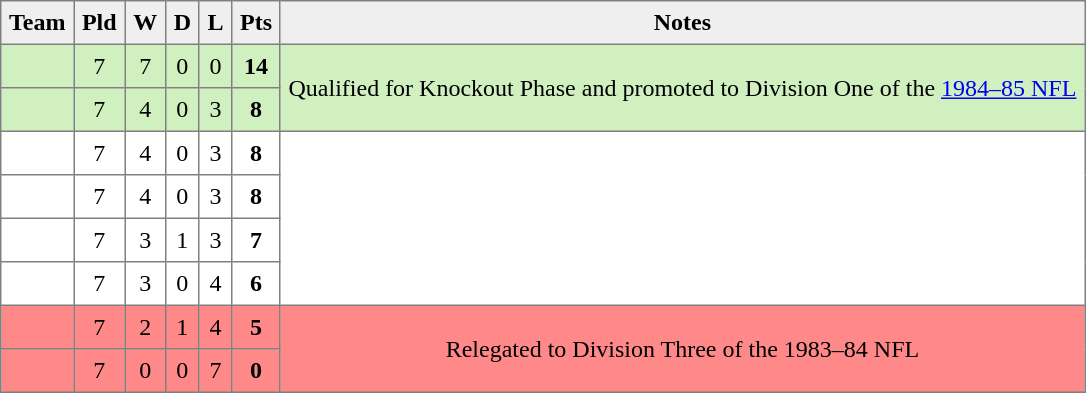<table style=border-collapse:collapse border=1 cellspacing=0 cellpadding=5>
<tr align=center bgcolor=#efefef>
<th>Team</th>
<th>Pld</th>
<th>W</th>
<th>D</th>
<th>L</th>
<th>Pts</th>
<th>Notes</th>
</tr>
<tr align=center style="background:#D0F0C0;">
<td style="text-align:left;"> </td>
<td>7</td>
<td>7</td>
<td>0</td>
<td>0</td>
<td><strong>14</strong></td>
<td rowspan=2>Qualified for Knockout Phase and promoted to Division One of the <a href='#'>1984–85 NFL</a></td>
</tr>
<tr align=center style="background:#D0F0C0;">
<td style="text-align:left;"> </td>
<td>7</td>
<td>4</td>
<td>0</td>
<td>3</td>
<td><strong>8</strong></td>
</tr>
<tr align=center style="background:#FFFFFF;">
<td style="text-align:left;"> </td>
<td>7</td>
<td>4</td>
<td>0</td>
<td>3</td>
<td><strong>8</strong></td>
<td rowspan=4></td>
</tr>
<tr align=center style="background:#FFFFFF;">
<td style="text-align:left;"> </td>
<td>7</td>
<td>4</td>
<td>0</td>
<td>3</td>
<td><strong>8</strong></td>
</tr>
<tr align=center style="background:#FFFFFF;">
<td style="text-align:left;"> </td>
<td>7</td>
<td>3</td>
<td>1</td>
<td>3</td>
<td><strong>7</strong></td>
</tr>
<tr align=center style="background:#FFFFFF;">
<td style="text-align:left;"> </td>
<td>7</td>
<td>3</td>
<td>0</td>
<td>4</td>
<td><strong>6</strong></td>
</tr>
<tr align=center style="background:#FF8888;">
<td style="text-align:left;"> </td>
<td>7</td>
<td>2</td>
<td>1</td>
<td>4</td>
<td><strong>5</strong></td>
<td rowspan=2>Relegated to Division Three of the 1983–84 NFL</td>
</tr>
<tr align=center style="background:#FF8888;">
<td style="text-align:left;"> </td>
<td>7</td>
<td>0</td>
<td>0</td>
<td>7</td>
<td><strong>0</strong></td>
</tr>
</table>
